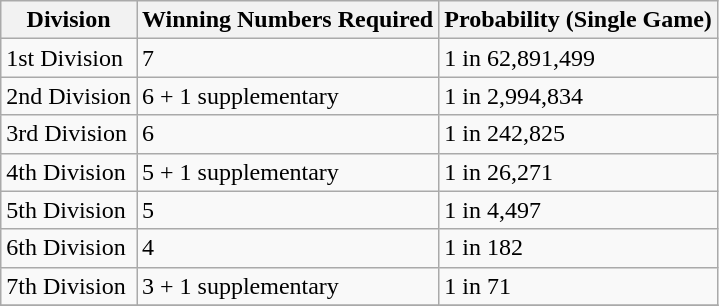<table class="wikitable">
<tr>
<th>Division</th>
<th>Winning Numbers Required</th>
<th>Probability (Single Game)</th>
</tr>
<tr>
<td>1st Division</td>
<td>7</td>
<td>1 in 62,891,499</td>
</tr>
<tr>
<td>2nd Division</td>
<td>6 + 1 supplementary</td>
<td>1 in 2,994,834</td>
</tr>
<tr>
<td>3rd Division</td>
<td>6</td>
<td>1 in 242,825</td>
</tr>
<tr>
<td>4th Division</td>
<td>5 + 1 supplementary</td>
<td>1 in 26,271</td>
</tr>
<tr>
<td>5th Division</td>
<td>5</td>
<td>1 in 4,497</td>
</tr>
<tr>
<td>6th Division</td>
<td>4</td>
<td>1 in 182</td>
</tr>
<tr>
<td>7th Division</td>
<td>3 + 1 supplementary</td>
<td>1 in 71</td>
</tr>
<tr>
</tr>
</table>
